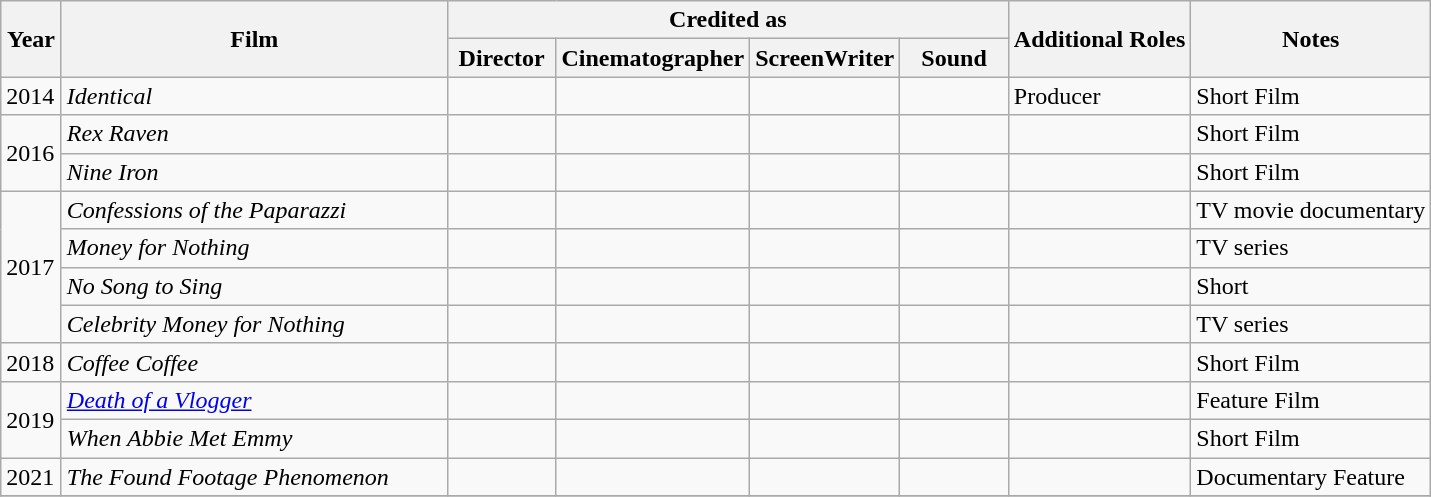<table class="wikitable sortable" style="margin-right: 0;">
<tr>
<th rowspan="2" style="width:33px;">Year</th>
<th rowspan="2" style="width:250px;">Film</th>
<th colspan="4">Credited as</th>
<th rowspan="2">Additional Roles</th>
<th rowspan="2">Notes</th>
</tr>
<tr>
<th style="width:65px;">Director</th>
<th style="width:65px;">Cinematographer</th>
<th style="width:65px;">ScreenWriter</th>
<th style="width:65px;">Sound</th>
</tr>
<tr>
<td rowspan="1">2014</td>
<td style="text-align:left"><em>Identical</em></td>
<td></td>
<td></td>
<td></td>
<td></td>
<td>Producer</td>
<td>Short Film</td>
</tr>
<tr>
<td rowspan="2">2016</td>
<td style="text-align:left"><em>Rex Raven</em></td>
<td></td>
<td></td>
<td></td>
<td></td>
<td></td>
<td>Short Film</td>
</tr>
<tr>
<td style="text-align:left"><em>Nine Iron</em></td>
<td></td>
<td></td>
<td></td>
<td></td>
<td></td>
<td>Short Film</td>
</tr>
<tr>
<td rowspan="4">2017</td>
<td style="text-align:left"><em>Confessions of the Paparazzi</em></td>
<td></td>
<td></td>
<td></td>
<td></td>
<td></td>
<td>TV movie documentary</td>
</tr>
<tr>
<td style="text-align:left"><em>Money for Nothing</em></td>
<td></td>
<td></td>
<td></td>
<td></td>
<td></td>
<td>TV series</td>
</tr>
<tr>
<td style="text-align:left"><em>No Song to Sing</em></td>
<td></td>
<td></td>
<td></td>
<td></td>
<td></td>
<td>Short</td>
</tr>
<tr>
<td style="text-align:left"><em>Celebrity Money for Nothing</em></td>
<td></td>
<td></td>
<td></td>
<td></td>
<td></td>
<td>TV series</td>
</tr>
<tr>
<td rowspan="1">2018</td>
<td style="text-align:left"><em>Coffee Coffee</em></td>
<td></td>
<td></td>
<td></td>
<td></td>
<td></td>
<td>Short Film</td>
</tr>
<tr>
<td rowspan="2">2019</td>
<td style="text-align:left"><em><a href='#'>Death of a Vlogger</a></em></td>
<td></td>
<td></td>
<td></td>
<td></td>
<td></td>
<td>Feature Film</td>
</tr>
<tr>
<td style="text-align:left"><em>When Abbie Met Emmy</em></td>
<td></td>
<td></td>
<td></td>
<td></td>
<td></td>
<td>Short Film</td>
</tr>
<tr>
<td rowspan="1">2021</td>
<td style="text-align:left"><em>The Found Footage Phenomenon</em></td>
<td></td>
<td></td>
<td></td>
<td></td>
<td></td>
<td>Documentary Feature</td>
</tr>
<tr>
</tr>
</table>
